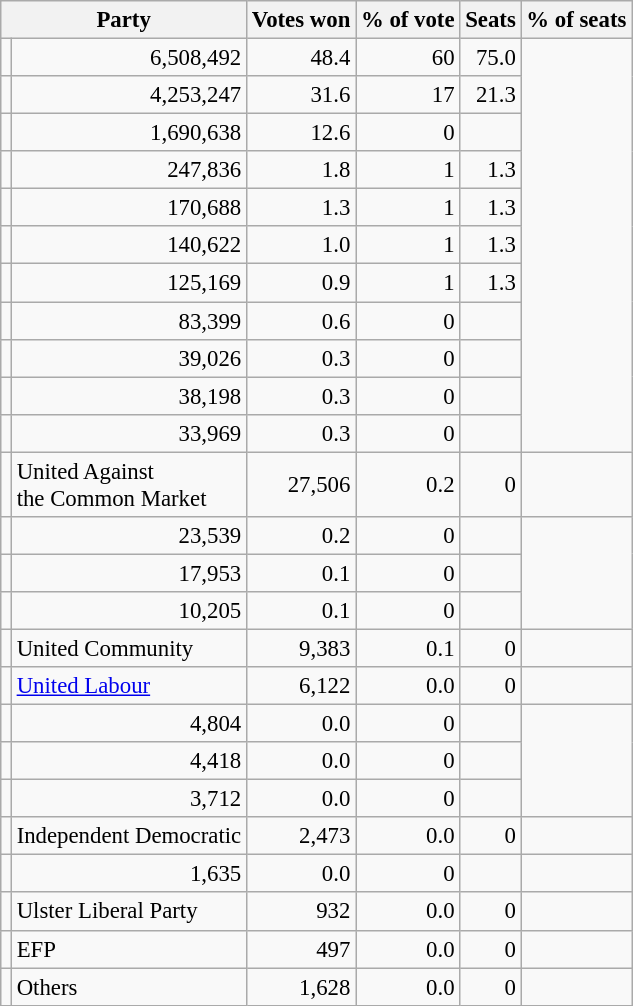<table class="wikitable" style="font-size:95%;">
<tr>
<th colspan=2>Party</th>
<th>Votes won</th>
<th>% of vote</th>
<th>Seats</th>
<th>% of seats</th>
</tr>
<tr>
<td></td>
<td align="right">6,508,492</td>
<td align="right">48.4</td>
<td align="right">60</td>
<td align="right">75.0</td>
</tr>
<tr>
<td></td>
<td align="right">4,253,247</td>
<td align="right">31.6</td>
<td align="right">17</td>
<td align="right">21.3</td>
</tr>
<tr>
<td></td>
<td align="right">1,690,638</td>
<td align="right">12.6</td>
<td align="right">0</td>
<td align="right"></td>
</tr>
<tr>
<td></td>
<td align="right">247,836</td>
<td align="right">1.8</td>
<td align="right">1</td>
<td align="right">1.3</td>
</tr>
<tr>
<td></td>
<td align="right">170,688</td>
<td align="right">1.3</td>
<td align="right">1</td>
<td align="right">1.3</td>
</tr>
<tr>
<td></td>
<td align="right">140,622</td>
<td align="right">1.0</td>
<td align="right">1</td>
<td align="right">1.3</td>
</tr>
<tr>
<td></td>
<td align="right">125,169</td>
<td align="right">0.9</td>
<td align="right">1</td>
<td align="right">1.3</td>
</tr>
<tr>
<td></td>
<td align="right">83,399</td>
<td align="right">0.6</td>
<td align="right">0</td>
<td align="right"></td>
</tr>
<tr>
<td></td>
<td align="right">39,026</td>
<td align="right">0.3</td>
<td align="right">0</td>
<td align="right"></td>
</tr>
<tr>
<td></td>
<td align="right">38,198</td>
<td align="right">0.3</td>
<td align="right">0</td>
<td align="right"></td>
</tr>
<tr>
<td></td>
<td align="right">33,969</td>
<td align="right">0.3</td>
<td align="right">0</td>
<td align="right"></td>
</tr>
<tr>
<td></td>
<td>United Against <br> the Common Market</td>
<td align="right">27,506</td>
<td align="right">0.2</td>
<td align="right">0</td>
<td align="right"></td>
</tr>
<tr>
<td></td>
<td align="right">23,539</td>
<td align="right">0.2</td>
<td align="right">0</td>
<td align="right"></td>
</tr>
<tr>
<td></td>
<td align="right">17,953</td>
<td align="right">0.1</td>
<td align="right">0</td>
<td align="right"></td>
</tr>
<tr>
<td></td>
<td align="right">10,205</td>
<td align="right">0.1</td>
<td align="right">0</td>
<td align="right"></td>
</tr>
<tr>
<td></td>
<td>United Community</td>
<td align="right">9,383</td>
<td align="right">0.1</td>
<td align="right">0</td>
<td align="right"></td>
</tr>
<tr>
<td></td>
<td><a href='#'>United Labour</a></td>
<td align="right">6,122</td>
<td align="right">0.0</td>
<td align="right">0</td>
<td align="right"></td>
</tr>
<tr>
<td></td>
<td align="right">4,804</td>
<td align="right">0.0</td>
<td align="right">0</td>
<td align="right"></td>
</tr>
<tr>
<td></td>
<td align="right">4,418</td>
<td align="right">0.0</td>
<td align="right">0</td>
<td align="right"></td>
</tr>
<tr>
<td></td>
<td align="right">3,712</td>
<td align="right">0.0</td>
<td align="right">0</td>
<td align="right"></td>
</tr>
<tr>
<td></td>
<td>Independent Democratic</td>
<td align="right">2,473</td>
<td align="right">0.0</td>
<td align="right">0</td>
<td align="right"></td>
</tr>
<tr>
<td></td>
<td align="right">1,635</td>
<td align="right">0.0</td>
<td align="right">0</td>
<td align="right"></td>
</tr>
<tr>
<td></td>
<td>Ulster Liberal Party</td>
<td align="right">932</td>
<td align="right">0.0</td>
<td align="right">0</td>
<td align="right"></td>
</tr>
<tr>
<td></td>
<td>EFP</td>
<td align="right">497</td>
<td align="right">0.0</td>
<td align="right">0</td>
<td align="right"></td>
</tr>
<tr>
<td></td>
<td>Others</td>
<td align="right">1,628</td>
<td align="right">0.0</td>
<td align="right">0</td>
<td align="right"></td>
</tr>
</table>
